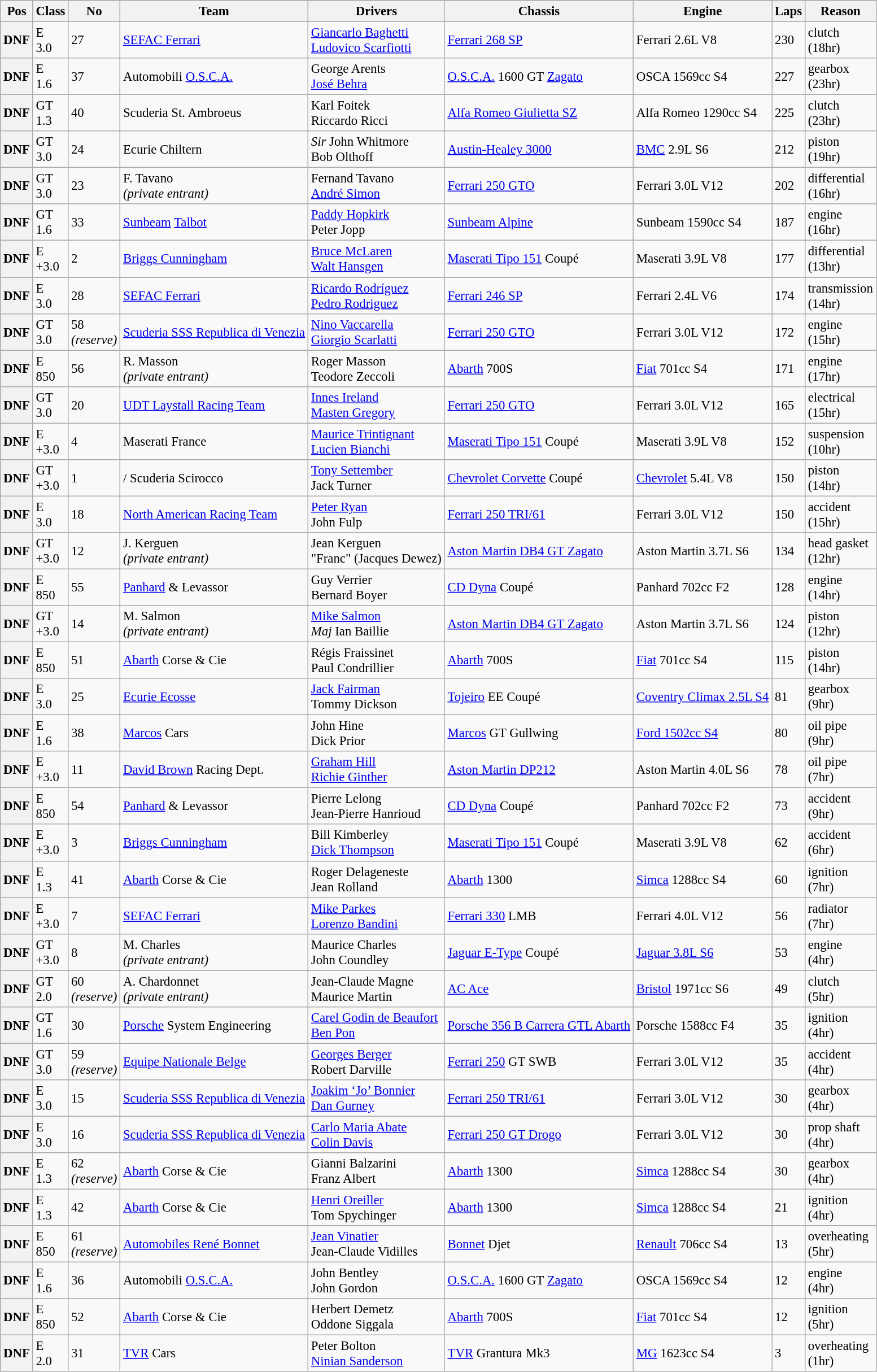<table class="wikitable" style="font-size: 95%;">
<tr>
<th>Pos</th>
<th>Class</th>
<th>No</th>
<th>Team</th>
<th>Drivers</th>
<th>Chassis</th>
<th>Engine</th>
<th>Laps</th>
<th>Reason</th>
</tr>
<tr>
<th>DNF</th>
<td>E<br>3.0</td>
<td>27</td>
<td> <a href='#'>SEFAC Ferrari</a></td>
<td> <a href='#'>Giancarlo Baghetti</a><br> <a href='#'>Ludovico Scarfiotti</a></td>
<td><a href='#'>Ferrari 268 SP</a></td>
<td>Ferrari 2.6L V8</td>
<td>230</td>
<td>clutch<br> (18hr)</td>
</tr>
<tr>
<th>DNF</th>
<td>E<br>1.6</td>
<td>37</td>
<td> Automobili <a href='#'>O.S.C.A.</a></td>
<td> George Arents<br> <a href='#'>José Behra</a></td>
<td><a href='#'>O.S.C.A.</a> 1600 GT <a href='#'>Zagato</a></td>
<td>OSCA 1569cc S4</td>
<td>227</td>
<td>gearbox<br> (23hr)</td>
</tr>
<tr>
<th>DNF</th>
<td>GT<br>1.3</td>
<td>40</td>
<td> Scuderia St. Ambroeus</td>
<td> Karl Foitek<br> Riccardo Ricci</td>
<td><a href='#'>Alfa Romeo Giulietta SZ</a></td>
<td>Alfa Romeo 1290cc S4</td>
<td>225</td>
<td>clutch<br> (23hr)</td>
</tr>
<tr>
<th>DNF</th>
<td>GT<br>3.0</td>
<td>24</td>
<td> Ecurie Chiltern</td>
<td> <em>Sir</em> John Whitmore<br> Bob Olthoff</td>
<td><a href='#'>Austin-Healey 3000</a></td>
<td><a href='#'>BMC</a> 2.9L S6</td>
<td>212</td>
<td>piston<br> (19hr)</td>
</tr>
<tr>
<th>DNF</th>
<td>GT<br>3.0</td>
<td>23</td>
<td> F. Tavano<br><em>(private entrant)</em></td>
<td> Fernand Tavano<br> <a href='#'>André Simon</a></td>
<td><a href='#'>Ferrari 250 GTO</a></td>
<td>Ferrari 3.0L V12</td>
<td>202</td>
<td>differential<br> (16hr)</td>
</tr>
<tr>
<th>DNF</th>
<td>GT<br>1.6</td>
<td>33</td>
<td> <a href='#'>Sunbeam</a> <a href='#'>Talbot</a></td>
<td> <a href='#'>Paddy Hopkirk</a><br> Peter Jopp</td>
<td><a href='#'>Sunbeam Alpine</a></td>
<td>Sunbeam 1590cc S4</td>
<td>187</td>
<td>engine<br> (16hr)</td>
</tr>
<tr>
<th>DNF</th>
<td>E<br>+3.0</td>
<td>2</td>
<td> <a href='#'>Briggs Cunningham</a></td>
<td> <a href='#'>Bruce McLaren</a><br> <a href='#'>Walt Hansgen</a></td>
<td><a href='#'>Maserati Tipo 151</a> Coupé</td>
<td>Maserati 3.9L V8</td>
<td>177</td>
<td>differential<br> (13hr)</td>
</tr>
<tr>
<th>DNF</th>
<td>E<br>3.0</td>
<td>28</td>
<td> <a href='#'>SEFAC Ferrari</a></td>
<td> <a href='#'>Ricardo Rodríguez</a><br> <a href='#'>Pedro Rodriguez</a></td>
<td><a href='#'>Ferrari 246 SP</a></td>
<td>Ferrari 2.4L V6</td>
<td>174</td>
<td>transmission<br> (14hr)</td>
</tr>
<tr>
<th>DNF</th>
<td>GT<br>3.0</td>
<td>58<br><em>(reserve)</em></td>
<td> <a href='#'>Scuderia SSS Republica di Venezia</a></td>
<td> <a href='#'>Nino Vaccarella</a><br> <a href='#'>Giorgio Scarlatti</a></td>
<td><a href='#'>Ferrari 250 GTO</a></td>
<td>Ferrari 3.0L V12</td>
<td>172</td>
<td>engine<br> (15hr)</td>
</tr>
<tr>
<th>DNF</th>
<td>E<br>850</td>
<td>56</td>
<td> R. Masson<br><em>(private entrant)</em></td>
<td> Roger Masson<br> Teodore Zeccoli</td>
<td><a href='#'>Abarth</a> 700S</td>
<td><a href='#'>Fiat</a> 701cc S4</td>
<td>171</td>
<td>engine<br> (17hr)</td>
</tr>
<tr>
<th>DNF</th>
<td>GT<br>3.0</td>
<td>20</td>
<td> <a href='#'>UDT Laystall Racing Team</a></td>
<td> <a href='#'>Innes Ireland</a><br> <a href='#'>Masten Gregory</a></td>
<td><a href='#'>Ferrari 250 GTO</a></td>
<td>Ferrari 3.0L V12</td>
<td>165</td>
<td>electrical<br> (15hr)</td>
</tr>
<tr>
<th>DNF</th>
<td>E<br>+3.0</td>
<td>4</td>
<td> Maserati France</td>
<td> <a href='#'>Maurice Trintignant</a><br> <a href='#'>Lucien Bianchi</a></td>
<td><a href='#'>Maserati Tipo 151</a> Coupé</td>
<td>Maserati 3.9L V8</td>
<td>152</td>
<td>suspension<br> (10hr)</td>
</tr>
<tr>
<th>DNF</th>
<td>GT<br>+3.0</td>
<td>1</td>
<td> /  Scuderia Scirocco</td>
<td> <a href='#'>Tony Settember</a><br> Jack Turner</td>
<td><a href='#'>Chevrolet Corvette</a> Coupé</td>
<td><a href='#'>Chevrolet</a> 5.4L V8</td>
<td>150</td>
<td>piston<br> (14hr)</td>
</tr>
<tr>
<th>DNF</th>
<td>E<br>3.0</td>
<td>18</td>
<td> <a href='#'>North American Racing Team</a></td>
<td> <a href='#'>Peter Ryan</a><br> John Fulp</td>
<td><a href='#'>Ferrari 250 TRI/61</a></td>
<td>Ferrari 3.0L V12</td>
<td>150</td>
<td>accident<br> (15hr)</td>
</tr>
<tr>
<th>DNF</th>
<td>GT<br>+3.0</td>
<td>12</td>
<td> J. Kerguen<br><em>(private entrant)</em></td>
<td> Jean Kerguen<br> "Franc" (Jacques Dewez)</td>
<td><a href='#'>Aston Martin DB4 GT Zagato</a></td>
<td>Aston Martin 3.7L S6</td>
<td>134</td>
<td>head gasket<br> (12hr)</td>
</tr>
<tr>
<th>DNF</th>
<td>E<br>850</td>
<td>55</td>
<td> <a href='#'>Panhard</a> & Levassor</td>
<td> Guy Verrier<br> Bernard Boyer</td>
<td><a href='#'>CD Dyna</a> Coupé</td>
<td>Panhard 702cc F2</td>
<td>128</td>
<td>engine<br> (14hr)</td>
</tr>
<tr>
<th>DNF</th>
<td>GT<br>+3.0</td>
<td>14</td>
<td> M. Salmon<br><em>(private entrant)</em></td>
<td> <a href='#'>Mike Salmon</a><br> <em>Maj</em> Ian Baillie</td>
<td><a href='#'>Aston Martin DB4 GT Zagato</a></td>
<td>Aston Martin 3.7L S6</td>
<td>124</td>
<td>piston<br> (12hr)</td>
</tr>
<tr>
<th>DNF</th>
<td>E<br>850</td>
<td>51</td>
<td> <a href='#'>Abarth</a> Corse & Cie</td>
<td> Régis Fraissinet<br> Paul Condrillier</td>
<td><a href='#'>Abarth</a> 700S</td>
<td><a href='#'>Fiat</a> 701cc S4</td>
<td>115</td>
<td>piston<br> (14hr)</td>
</tr>
<tr>
<th>DNF</th>
<td>E<br>3.0</td>
<td>25</td>
<td> <a href='#'>Ecurie Ecosse</a></td>
<td> <a href='#'>Jack Fairman</a><br> Tommy Dickson</td>
<td><a href='#'>Tojeiro</a> EE Coupé</td>
<td><a href='#'>Coventry Climax 2.5L S4</a></td>
<td>81</td>
<td>gearbox<br> (9hr)</td>
</tr>
<tr>
<th>DNF</th>
<td>E<br>1.6</td>
<td>38</td>
<td> <a href='#'>Marcos</a> Cars</td>
<td> John Hine<br> Dick Prior</td>
<td><a href='#'>Marcos</a> GT Gullwing</td>
<td><a href='#'>Ford 1502cc S4</a></td>
<td>80</td>
<td>oil pipe<br> (9hr)</td>
</tr>
<tr>
<th>DNF</th>
<td>E<br>+3.0</td>
<td>11</td>
<td> <a href='#'>David Brown</a> Racing Dept.</td>
<td> <a href='#'>Graham Hill</a><br> <a href='#'>Richie Ginther</a></td>
<td><a href='#'>Aston Martin DP212</a></td>
<td>Aston Martin 4.0L S6</td>
<td>78</td>
<td>oil pipe<br> (7hr)</td>
</tr>
<tr>
<th>DNF</th>
<td>E<br>850</td>
<td>54</td>
<td> <a href='#'>Panhard</a> & Levassor</td>
<td> Pierre Lelong<br> Jean-Pierre Hanrioud</td>
<td><a href='#'>CD Dyna</a> Coupé</td>
<td>Panhard 702cc F2</td>
<td>73</td>
<td>accident<br> (9hr)</td>
</tr>
<tr>
<th>DNF</th>
<td>E<br>+3.0</td>
<td>3</td>
<td> <a href='#'>Briggs Cunningham</a></td>
<td> Bill Kimberley<br> <a href='#'>Dick Thompson</a></td>
<td><a href='#'>Maserati Tipo 151</a> Coupé</td>
<td>Maserati 3.9L V8</td>
<td>62</td>
<td>accident<br> (6hr)</td>
</tr>
<tr>
<th>DNF</th>
<td>E<br>1.3</td>
<td>41</td>
<td> <a href='#'>Abarth</a> Corse & Cie</td>
<td> Roger Delageneste<br> Jean Rolland</td>
<td><a href='#'>Abarth</a> 1300</td>
<td><a href='#'>Simca</a> 1288cc S4</td>
<td>60</td>
<td>ignition<br> (7hr)</td>
</tr>
<tr>
<th>DNF</th>
<td>E<br>+3.0</td>
<td>7</td>
<td> <a href='#'>SEFAC Ferrari</a></td>
<td> <a href='#'>Mike Parkes</a><br> <a href='#'>Lorenzo Bandini</a></td>
<td><a href='#'>Ferrari 330</a> LMB</td>
<td>Ferrari 4.0L V12</td>
<td>56</td>
<td>radiator<br> (7hr)</td>
</tr>
<tr>
<th>DNF</th>
<td>GT<br>+3.0</td>
<td>8</td>
<td> M. Charles<br><em>(private entrant)</em></td>
<td> Maurice Charles<br> John Coundley</td>
<td><a href='#'>Jaguar E-Type</a> Coupé</td>
<td><a href='#'>Jaguar 3.8L S6</a></td>
<td>53</td>
<td>engine<br> (4hr)</td>
</tr>
<tr>
<th>DNF</th>
<td>GT<br>2.0</td>
<td>60<br><em>(reserve)</em></td>
<td> A. Chardonnet<br><em>(private entrant)</em></td>
<td> Jean-Claude Magne<br> Maurice Martin</td>
<td><a href='#'>AC Ace</a></td>
<td><a href='#'>Bristol</a> 1971cc S6</td>
<td>49</td>
<td>clutch<br> (5hr)</td>
</tr>
<tr>
<th>DNF</th>
<td>GT<br>1.6</td>
<td>30</td>
<td> <a href='#'>Porsche</a> System Engineering</td>
<td> <a href='#'>Carel Godin de Beaufort</a><br> <a href='#'>Ben Pon</a></td>
<td><a href='#'>Porsche 356 B Carrera GTL Abarth</a></td>
<td>Porsche 1588cc F4</td>
<td>35</td>
<td>ignition<br> (4hr)</td>
</tr>
<tr>
<th>DNF</th>
<td>GT<br>3.0</td>
<td>59<br><em>(reserve)</em></td>
<td> <a href='#'>Equipe Nationale Belge</a></td>
<td> <a href='#'>Georges Berger</a><br> Robert Darville</td>
<td><a href='#'>Ferrari 250</a> GT SWB</td>
<td>Ferrari 3.0L V12</td>
<td>35</td>
<td>accident<br> (4hr)</td>
</tr>
<tr>
<th>DNF</th>
<td>E<br>3.0</td>
<td>15</td>
<td> <a href='#'>Scuderia SSS Republica di Venezia</a></td>
<td> <a href='#'>Joakim ‘Jo’ Bonnier</a><br> <a href='#'>Dan Gurney</a></td>
<td><a href='#'>Ferrari 250 TRI/61</a></td>
<td>Ferrari 3.0L V12</td>
<td>30</td>
<td>gearbox<br> (4hr)</td>
</tr>
<tr>
<th>DNF</th>
<td>E<br>3.0</td>
<td>16</td>
<td> <a href='#'>Scuderia SSS Republica di Venezia</a></td>
<td> <a href='#'>Carlo Maria Abate</a><br> <a href='#'>Colin Davis</a></td>
<td><a href='#'>Ferrari 250 GT Drogo</a><br></td>
<td>Ferrari 3.0L V12</td>
<td>30</td>
<td>prop shaft<br> (4hr)</td>
</tr>
<tr>
<th>DNF</th>
<td>E<br>1.3</td>
<td>62<br><em>(reserve)</em></td>
<td> <a href='#'>Abarth</a> Corse & Cie</td>
<td> Gianni Balzarini<br> Franz Albert</td>
<td><a href='#'>Abarth</a> 1300</td>
<td><a href='#'>Simca</a> 1288cc S4</td>
<td>30</td>
<td>gearbox<br> (4hr)</td>
</tr>
<tr>
<th>DNF</th>
<td>E<br>1.3</td>
<td>42</td>
<td> <a href='#'>Abarth</a> Corse & Cie</td>
<td> <a href='#'>Henri Oreiller</a><br> Tom Spychinger</td>
<td><a href='#'>Abarth</a> 1300</td>
<td><a href='#'>Simca</a> 1288cc S4</td>
<td>21</td>
<td>ignition<br> (4hr)</td>
</tr>
<tr>
<th>DNF</th>
<td>E<br>850</td>
<td>61<br><em>(reserve)</em></td>
<td> <a href='#'>Automobiles René Bonnet</a></td>
<td> <a href='#'>Jean Vinatier</a><br> Jean-Claude Vidilles</td>
<td><a href='#'>Bonnet</a> Djet</td>
<td><a href='#'>Renault</a> 706cc S4</td>
<td>13</td>
<td>overheating<br> (5hr)</td>
</tr>
<tr>
<th>DNF</th>
<td>E<br>1.6</td>
<td>36</td>
<td> Automobili <a href='#'>O.S.C.A.</a></td>
<td> John Bentley<br> John Gordon</td>
<td><a href='#'>O.S.C.A.</a> 1600 GT <a href='#'>Zagato</a></td>
<td>OSCA 1569cc S4</td>
<td>12</td>
<td>engine<br> (4hr)</td>
</tr>
<tr>
<th>DNF</th>
<td>E<br>850</td>
<td>52</td>
<td> <a href='#'>Abarth</a> Corse & Cie</td>
<td> Herbert Demetz<br> Oddone Siggala</td>
<td><a href='#'>Abarth</a> 700S</td>
<td><a href='#'>Fiat</a> 701cc S4</td>
<td>12</td>
<td>ignition<br> (5hr)</td>
</tr>
<tr>
<th>DNF</th>
<td>E<br>2.0</td>
<td>31</td>
<td> <a href='#'>TVR</a> Cars</td>
<td> Peter Bolton<br> <a href='#'>Ninian Sanderson</a></td>
<td><a href='#'>TVR</a> Grantura Mk3</td>
<td><a href='#'>MG</a> 1623cc S4</td>
<td>3</td>
<td>overheating<br> (1hr)</td>
</tr>
</table>
